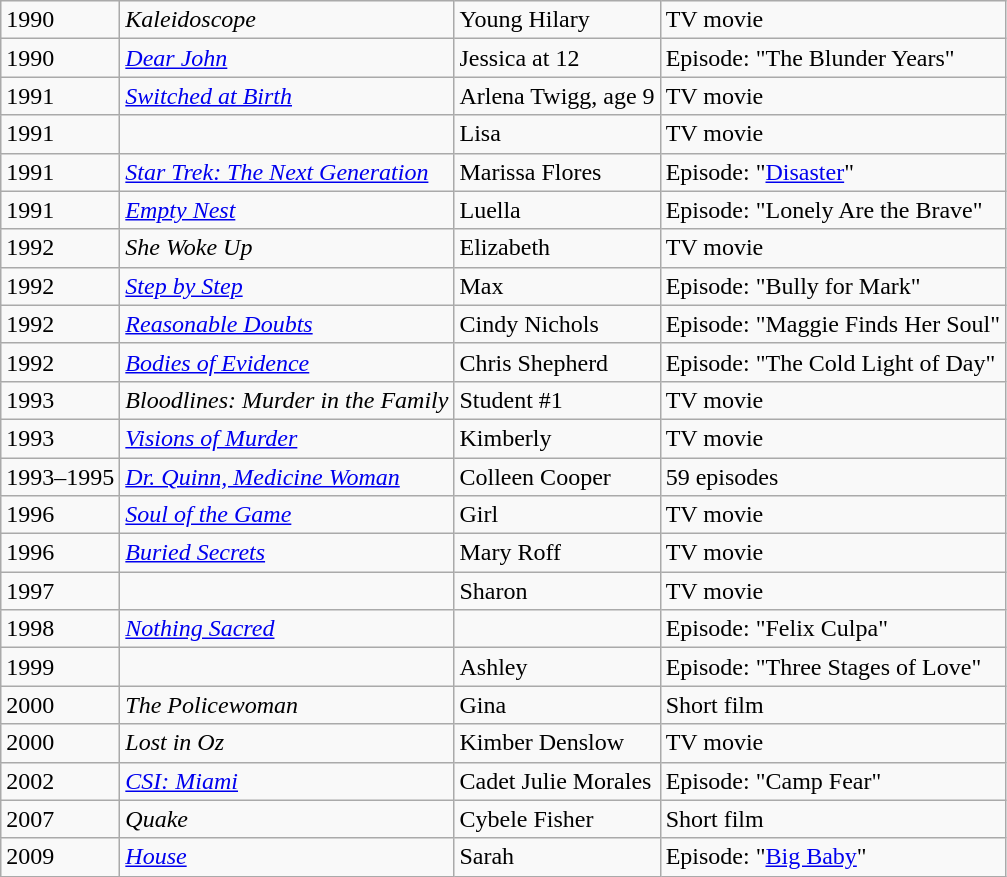<table class="wikitable sortable">
<tr>
<td>1990</td>
<td><em>Kaleidoscope</em></td>
<td>Young Hilary</td>
<td>TV movie</td>
</tr>
<tr>
<td>1990</td>
<td><em><a href='#'>Dear John</a></em></td>
<td>Jessica at 12</td>
<td>Episode: "The Blunder Years"</td>
</tr>
<tr>
<td>1991</td>
<td><em><a href='#'>Switched at Birth</a></em></td>
<td>Arlena Twigg, age 9</td>
<td>TV movie</td>
</tr>
<tr>
<td>1991</td>
<td><em></em></td>
<td>Lisa</td>
<td>TV movie</td>
</tr>
<tr>
<td>1991</td>
<td><em><a href='#'>Star Trek: The Next Generation</a></em></td>
<td>Marissa Flores</td>
<td>Episode: "<a href='#'>Disaster</a>"</td>
</tr>
<tr>
<td>1991</td>
<td><em><a href='#'>Empty Nest</a></em></td>
<td>Luella</td>
<td>Episode: "Lonely Are the Brave"</td>
</tr>
<tr>
<td>1992</td>
<td><em>She Woke Up</em></td>
<td>Elizabeth</td>
<td>TV movie</td>
</tr>
<tr>
<td>1992</td>
<td><em><a href='#'>Step by Step</a></em></td>
<td>Max</td>
<td>Episode: "Bully for Mark"</td>
</tr>
<tr>
<td>1992</td>
<td><em><a href='#'>Reasonable Doubts</a></em></td>
<td>Cindy Nichols</td>
<td>Episode: "Maggie Finds Her Soul"</td>
</tr>
<tr>
<td>1992</td>
<td><em><a href='#'>Bodies of Evidence</a></em></td>
<td>Chris Shepherd</td>
<td>Episode: "The Cold Light of Day"</td>
</tr>
<tr>
<td>1993</td>
<td><em>Bloodlines: Murder in the Family</em></td>
<td>Student #1</td>
<td>TV movie</td>
</tr>
<tr>
<td>1993</td>
<td><em><a href='#'>Visions of Murder</a></em></td>
<td>Kimberly</td>
<td>TV movie</td>
</tr>
<tr>
<td>1993–1995</td>
<td><em><a href='#'>Dr. Quinn, Medicine Woman</a></em></td>
<td>Colleen Cooper</td>
<td>59 episodes</td>
</tr>
<tr>
<td>1996</td>
<td><em><a href='#'>Soul of the Game</a></em></td>
<td>Girl</td>
<td>TV movie</td>
</tr>
<tr>
<td>1996</td>
<td><em><a href='#'>Buried Secrets</a></em></td>
<td>Mary Roff</td>
<td>TV movie</td>
</tr>
<tr>
<td>1997</td>
<td><em></em></td>
<td>Sharon</td>
<td>TV movie</td>
</tr>
<tr>
<td>1998</td>
<td><em><a href='#'>Nothing Sacred</a></em></td>
<td></td>
<td>Episode: "Felix Culpa"</td>
</tr>
<tr>
<td>1999</td>
<td><em></em></td>
<td>Ashley</td>
<td>Episode: "Three Stages of Love"</td>
</tr>
<tr>
<td>2000</td>
<td><em>The Policewoman</em></td>
<td>Gina</td>
<td>Short film</td>
</tr>
<tr>
<td>2000</td>
<td><em>Lost in Oz</em></td>
<td>Kimber Denslow</td>
<td>TV movie</td>
</tr>
<tr>
<td>2002</td>
<td><em><a href='#'>CSI: Miami</a></em></td>
<td>Cadet Julie Morales</td>
<td>Episode: "Camp Fear"</td>
</tr>
<tr>
<td>2007</td>
<td><em>Quake</em></td>
<td>Cybele Fisher</td>
<td>Short film</td>
</tr>
<tr>
<td>2009</td>
<td><em><a href='#'>House</a></em></td>
<td>Sarah</td>
<td>Episode: "<a href='#'>Big Baby</a>"</td>
</tr>
</table>
